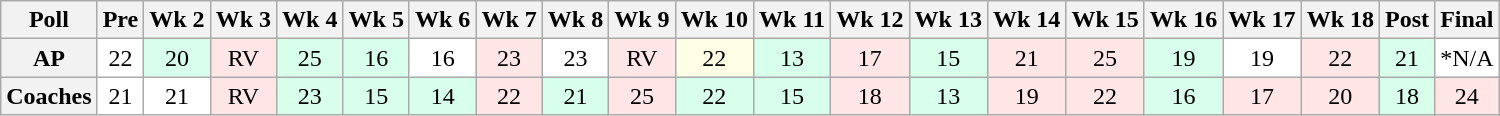<table class="wikitable" style="white-space:nowrap;text-align:center;">
<tr>
<th>Poll</th>
<th>Pre</th>
<th>Wk 2</th>
<th>Wk 3</th>
<th>Wk 4</th>
<th>Wk 5</th>
<th>Wk 6</th>
<th>Wk 7</th>
<th>Wk 8</th>
<th>Wk 9</th>
<th>Wk 10</th>
<th>Wk 11</th>
<th>Wk 12</th>
<th>Wk 13</th>
<th>Wk 14</th>
<th>Wk 15</th>
<th>Wk 16</th>
<th>Wk 17</th>
<th>Wk 18</th>
<th>Post</th>
<th>Final</th>
</tr>
<tr>
<th>AP</th>
<td style="background:#FFF;">22</td>
<td style="background:#D8FFEB;">20</td>
<td style="background:#FFE6E6;">RV</td>
<td style="background:#D8FFEB;">25</td>
<td style="background:#D8FFEB;">16</td>
<td style="background:#FFF;">16</td>
<td style="background:#FFE6E6;">23</td>
<td style="background:#FFF;">23</td>
<td style="background:#FFE6E6;">RV</td>
<td style="background:#FFFFE6;">22</td>
<td style="background:#D8FFEB;">13</td>
<td style="background:#FFE6E6;">17</td>
<td style="background:#D8FFEB;">15</td>
<td style="background:#FFE6E6;">21</td>
<td style="background:#FFE6E6;">25</td>
<td style="background:#D8FFEB;">19</td>
<td style="background:#FFF;">19</td>
<td style="background:#FFE6E6;">22</td>
<td style="background:#D8FFEB;">21</td>
<td style="background:#FFF;">*N/A</td>
</tr>
<tr>
<th>Coaches</th>
<td style="background:#FFF;">21</td>
<td style="background:#FFF;">21</td>
<td style="background:#FFE6E6;">RV</td>
<td style="background:#D8FFEB;">23</td>
<td style="background:#D8FFEB;">15</td>
<td style="background:#D8FFEB;">14</td>
<td style="background:#FFE6E6;">22</td>
<td style="background:#D8FFEB;">21</td>
<td style="background:#FFE6E6;">25</td>
<td style="background:#D8FFEB;">22</td>
<td style="background:#D8FFEB;">15</td>
<td style="background:#FFE6E6;">18</td>
<td style="background:#D8FFEB;">13</td>
<td style="background:#FFE6E6;">19</td>
<td style="background:#FFE6E6;">22</td>
<td style="background:#D8FFEB;">16</td>
<td style="background:#FFE6E6;">17</td>
<td style="background:#FFE6E6;">20</td>
<td style="background:#D8FFEB;">18</td>
<td style="background:#FFE6E6;">24</td>
</tr>
</table>
